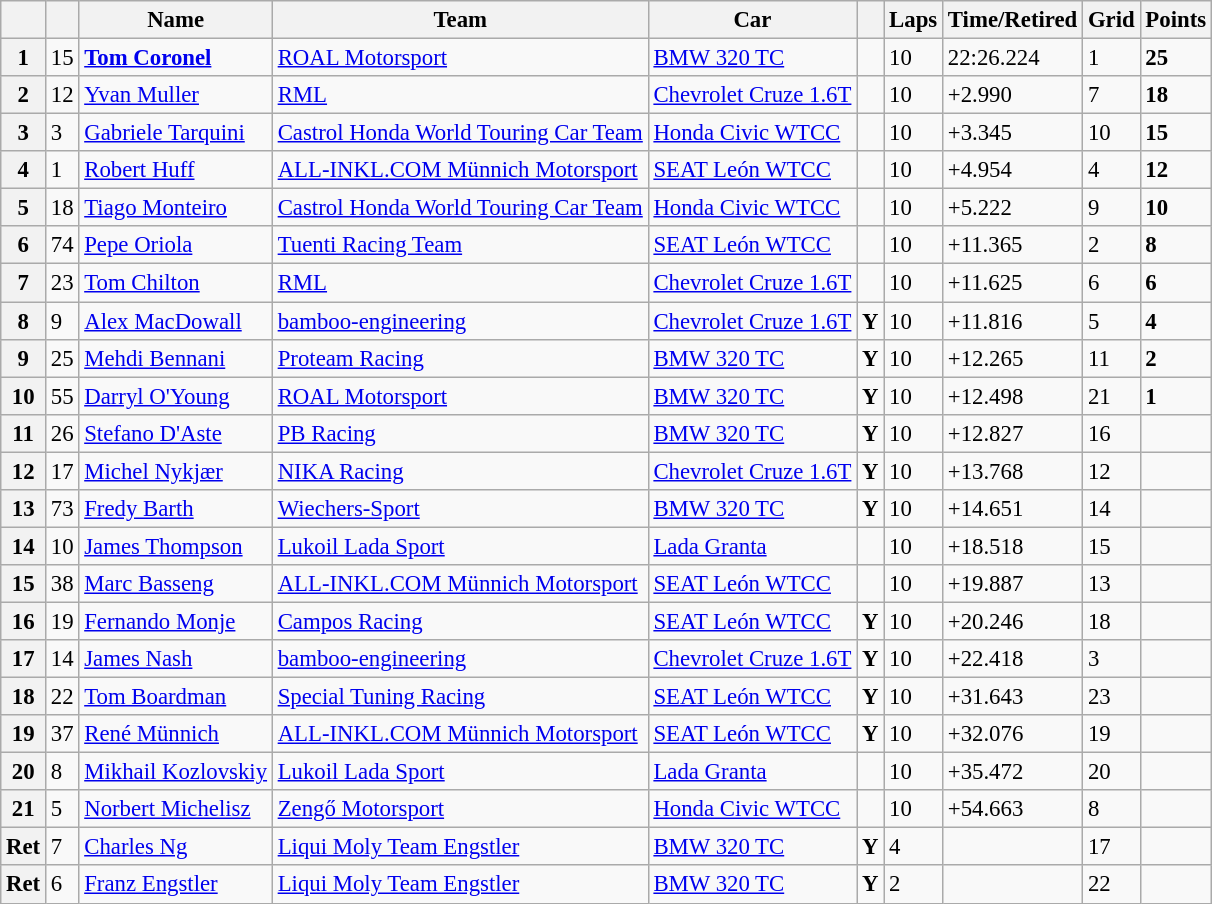<table class="wikitable sortable" style="font-size: 95%;">
<tr>
<th></th>
<th></th>
<th>Name</th>
<th>Team</th>
<th>Car</th>
<th></th>
<th>Laps</th>
<th>Time/Retired</th>
<th>Grid</th>
<th>Points</th>
</tr>
<tr>
<th>1</th>
<td>15</td>
<td> <strong><a href='#'>Tom Coronel</a></strong></td>
<td><a href='#'>ROAL Motorsport</a></td>
<td><a href='#'>BMW 320 TC</a></td>
<td></td>
<td>10</td>
<td>22:26.224</td>
<td>1</td>
<td><strong>25</strong></td>
</tr>
<tr>
<th>2</th>
<td>12</td>
<td> <a href='#'>Yvan Muller</a></td>
<td><a href='#'>RML</a></td>
<td><a href='#'>Chevrolet Cruze 1.6T</a></td>
<td></td>
<td>10</td>
<td>+2.990</td>
<td>7</td>
<td><strong>18</strong></td>
</tr>
<tr>
<th>3</th>
<td>3</td>
<td> <a href='#'>Gabriele Tarquini</a></td>
<td><a href='#'>Castrol Honda World Touring Car Team</a></td>
<td><a href='#'>Honda Civic WTCC</a></td>
<td></td>
<td>10</td>
<td>+3.345</td>
<td>10</td>
<td><strong>15</strong></td>
</tr>
<tr>
<th>4</th>
<td>1</td>
<td> <a href='#'>Robert Huff</a></td>
<td><a href='#'>ALL-INKL.COM Münnich Motorsport</a></td>
<td><a href='#'>SEAT León WTCC</a></td>
<td></td>
<td>10</td>
<td>+4.954</td>
<td>4</td>
<td><strong>12</strong></td>
</tr>
<tr>
<th>5</th>
<td>18</td>
<td> <a href='#'>Tiago Monteiro</a></td>
<td><a href='#'>Castrol Honda World Touring Car Team</a></td>
<td><a href='#'>Honda Civic WTCC</a></td>
<td></td>
<td>10</td>
<td>+5.222</td>
<td>9</td>
<td><strong>10</strong></td>
</tr>
<tr>
<th>6</th>
<td>74</td>
<td> <a href='#'>Pepe Oriola</a></td>
<td><a href='#'>Tuenti Racing Team</a></td>
<td><a href='#'>SEAT León WTCC</a></td>
<td></td>
<td>10</td>
<td>+11.365</td>
<td>2</td>
<td><strong>8</strong></td>
</tr>
<tr>
<th>7</th>
<td>23</td>
<td> <a href='#'>Tom Chilton</a></td>
<td><a href='#'>RML</a></td>
<td><a href='#'>Chevrolet Cruze 1.6T</a></td>
<td></td>
<td>10</td>
<td>+11.625</td>
<td>6</td>
<td><strong>6</strong></td>
</tr>
<tr>
<th>8</th>
<td>9</td>
<td> <a href='#'>Alex MacDowall</a></td>
<td><a href='#'>bamboo-engineering</a></td>
<td><a href='#'>Chevrolet Cruze 1.6T</a></td>
<td align=center><strong><span>Y</span></strong></td>
<td>10</td>
<td>+11.816</td>
<td>5</td>
<td><strong>4</strong></td>
</tr>
<tr>
<th>9</th>
<td>25</td>
<td> <a href='#'>Mehdi Bennani</a></td>
<td><a href='#'>Proteam Racing</a></td>
<td><a href='#'>BMW 320 TC</a></td>
<td align=center><strong><span>Y</span></strong></td>
<td>10</td>
<td>+12.265</td>
<td>11</td>
<td><strong>2</strong></td>
</tr>
<tr>
<th>10</th>
<td>55</td>
<td> <a href='#'>Darryl O'Young</a></td>
<td><a href='#'>ROAL Motorsport</a></td>
<td><a href='#'>BMW 320 TC</a></td>
<td align=center><strong><span>Y</span></strong></td>
<td>10</td>
<td>+12.498</td>
<td>21</td>
<td><strong>1</strong></td>
</tr>
<tr>
<th>11</th>
<td>26</td>
<td> <a href='#'>Stefano D'Aste</a></td>
<td><a href='#'>PB Racing</a></td>
<td><a href='#'>BMW 320 TC</a></td>
<td align=center><strong><span>Y</span></strong></td>
<td>10</td>
<td>+12.827</td>
<td>16</td>
<td></td>
</tr>
<tr>
<th>12</th>
<td>17</td>
<td> <a href='#'>Michel Nykjær</a></td>
<td><a href='#'>NIKA Racing</a></td>
<td><a href='#'>Chevrolet Cruze 1.6T</a></td>
<td align=center><strong><span>Y</span></strong></td>
<td>10</td>
<td>+13.768</td>
<td>12</td>
<td></td>
</tr>
<tr>
<th>13</th>
<td>73</td>
<td> <a href='#'>Fredy Barth</a></td>
<td><a href='#'>Wiechers-Sport</a></td>
<td><a href='#'>BMW 320 TC</a></td>
<td align=center><strong><span>Y</span></strong></td>
<td>10</td>
<td>+14.651</td>
<td>14</td>
<td></td>
</tr>
<tr>
<th>14</th>
<td>10</td>
<td> <a href='#'>James Thompson</a></td>
<td><a href='#'>Lukoil Lada Sport</a></td>
<td><a href='#'>Lada Granta</a></td>
<td></td>
<td>10</td>
<td>+18.518</td>
<td>15</td>
<td></td>
</tr>
<tr>
<th>15</th>
<td>38</td>
<td> <a href='#'>Marc Basseng</a></td>
<td><a href='#'>ALL-INKL.COM Münnich Motorsport</a></td>
<td><a href='#'>SEAT León WTCC</a></td>
<td></td>
<td>10</td>
<td>+19.887</td>
<td>13</td>
<td></td>
</tr>
<tr>
<th>16</th>
<td>19</td>
<td> <a href='#'>Fernando Monje</a></td>
<td><a href='#'>Campos Racing</a></td>
<td><a href='#'>SEAT León WTCC</a></td>
<td align=center><strong><span>Y</span></strong></td>
<td>10</td>
<td>+20.246</td>
<td>18</td>
<td></td>
</tr>
<tr>
<th>17</th>
<td>14</td>
<td> <a href='#'>James Nash</a></td>
<td><a href='#'>bamboo-engineering</a></td>
<td><a href='#'>Chevrolet Cruze 1.6T</a></td>
<td align=center><strong><span>Y</span></strong></td>
<td>10</td>
<td>+22.418</td>
<td>3</td>
<td></td>
</tr>
<tr>
<th>18</th>
<td>22</td>
<td> <a href='#'>Tom Boardman</a></td>
<td><a href='#'>Special Tuning Racing</a></td>
<td><a href='#'>SEAT León WTCC</a></td>
<td align=center><strong><span>Y</span></strong></td>
<td>10</td>
<td>+31.643</td>
<td>23</td>
<td></td>
</tr>
<tr>
<th>19</th>
<td>37</td>
<td> <a href='#'>René Münnich</a></td>
<td><a href='#'>ALL-INKL.COM Münnich Motorsport</a></td>
<td><a href='#'>SEAT León WTCC</a></td>
<td align=center><strong><span>Y</span></strong></td>
<td>10</td>
<td>+32.076</td>
<td>19</td>
<td></td>
</tr>
<tr>
<th>20</th>
<td>8</td>
<td> <a href='#'>Mikhail Kozlovskiy</a></td>
<td><a href='#'>Lukoil Lada Sport</a></td>
<td><a href='#'>Lada Granta</a></td>
<td></td>
<td>10</td>
<td>+35.472</td>
<td>20</td>
<td></td>
</tr>
<tr>
<th>21</th>
<td>5</td>
<td> <a href='#'>Norbert Michelisz</a></td>
<td><a href='#'>Zengő Motorsport</a></td>
<td><a href='#'>Honda Civic WTCC</a></td>
<td></td>
<td>10</td>
<td>+54.663</td>
<td>8</td>
<td></td>
</tr>
<tr>
<th>Ret</th>
<td>7</td>
<td> <a href='#'>Charles Ng</a></td>
<td><a href='#'>Liqui Moly Team Engstler</a></td>
<td><a href='#'>BMW 320 TC</a></td>
<td align=center><strong><span>Y</span></strong></td>
<td>4</td>
<td></td>
<td>17</td>
<td></td>
</tr>
<tr>
<th>Ret</th>
<td>6</td>
<td> <a href='#'>Franz Engstler</a></td>
<td><a href='#'>Liqui Moly Team Engstler</a></td>
<td><a href='#'>BMW 320 TC</a></td>
<td align=center><strong><span>Y</span></strong></td>
<td>2</td>
<td></td>
<td>22</td>
<td></td>
</tr>
</table>
